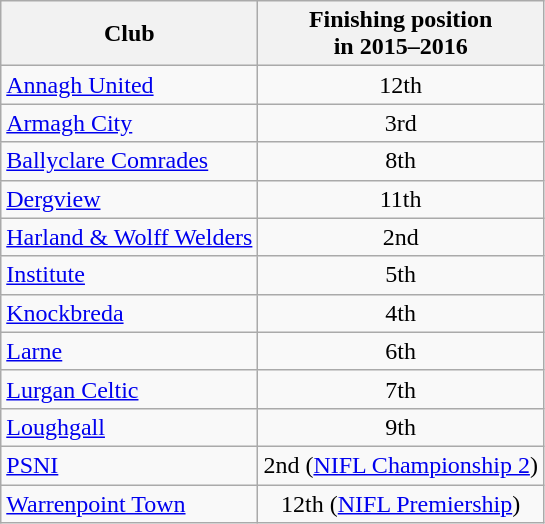<table class="wikitable sortable" style="text-align:center">
<tr>
<th>Club<br></th>
<th>Finishing position<br>in 2015–2016</th>
</tr>
<tr>
<td style="text-align:left;"><a href='#'>Annagh United</a></td>
<td>12th</td>
</tr>
<tr>
<td style="text-align:left;"><a href='#'>Armagh City</a></td>
<td>3rd</td>
</tr>
<tr>
<td style="text-align:left;"><a href='#'>Ballyclare Comrades</a></td>
<td>8th</td>
</tr>
<tr>
<td style="text-align:left;"><a href='#'>Dergview</a></td>
<td>11th</td>
</tr>
<tr>
<td style="text-align:left;"><a href='#'>Harland & Wolff Welders</a></td>
<td>2nd</td>
</tr>
<tr>
<td style="text-align:left;"><a href='#'>Institute</a></td>
<td>5th</td>
</tr>
<tr>
<td style="text-align:left;"><a href='#'>Knockbreda</a></td>
<td>4th</td>
</tr>
<tr>
<td style="text-align:left;"><a href='#'>Larne</a></td>
<td>6th</td>
</tr>
<tr>
<td style="text-align:left;"><a href='#'>Lurgan Celtic</a></td>
<td>7th</td>
</tr>
<tr>
<td style="text-align:left;"><a href='#'>Loughgall</a></td>
<td>9th</td>
</tr>
<tr>
<td style="text-align:left;"><a href='#'>PSNI</a></td>
<td>2nd (<a href='#'>NIFL Championship 2</a>)</td>
</tr>
<tr>
<td style="text-align:left;"><a href='#'>Warrenpoint Town</a></td>
<td>12th (<a href='#'>NIFL Premiership</a>)</td>
</tr>
</table>
